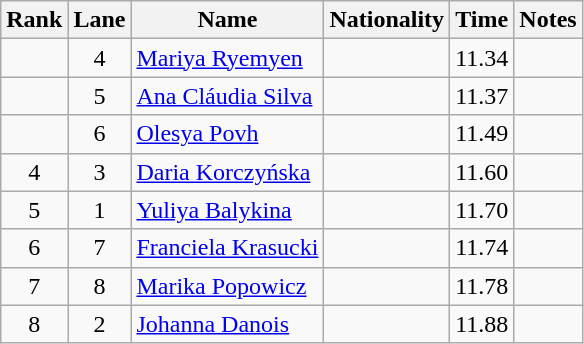<table class="wikitable sortable" style="text-align:center">
<tr>
<th>Rank</th>
<th>Lane</th>
<th>Name</th>
<th>Nationality</th>
<th>Time</th>
<th>Notes</th>
</tr>
<tr>
<td></td>
<td>4</td>
<td align=left><a href='#'>Mariya Ryemyen</a></td>
<td align=left></td>
<td>11.34</td>
<td></td>
</tr>
<tr>
<td></td>
<td>5</td>
<td align=left><a href='#'>Ana Cláudia Silva</a></td>
<td align=left></td>
<td>11.37</td>
<td></td>
</tr>
<tr>
<td></td>
<td>6</td>
<td align=left><a href='#'>Olesya Povh</a></td>
<td align=left></td>
<td>11.49</td>
<td></td>
</tr>
<tr>
<td>4</td>
<td>3</td>
<td align=left><a href='#'>Daria Korczyńska</a></td>
<td align=left></td>
<td>11.60</td>
<td></td>
</tr>
<tr>
<td>5</td>
<td>1</td>
<td align=left><a href='#'>Yuliya Balykina</a></td>
<td align=left></td>
<td>11.70</td>
<td></td>
</tr>
<tr>
<td>6</td>
<td>7</td>
<td align=left><a href='#'>Franciela Krasucki</a></td>
<td align=left></td>
<td>11.74</td>
<td></td>
</tr>
<tr>
<td>7</td>
<td>8</td>
<td align=left><a href='#'>Marika Popowicz</a></td>
<td align=left></td>
<td>11.78</td>
<td></td>
</tr>
<tr>
<td>8</td>
<td>2</td>
<td align=left><a href='#'>Johanna Danois</a></td>
<td align=left></td>
<td>11.88</td>
<td></td>
</tr>
</table>
